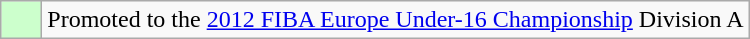<table class="wikitable">
<tr>
<td width=20px bgcolor="#ccffcc"></td>
<td>Promoted to the <a href='#'>2012 FIBA Europe Under-16 Championship</a> Division A</td>
</tr>
</table>
